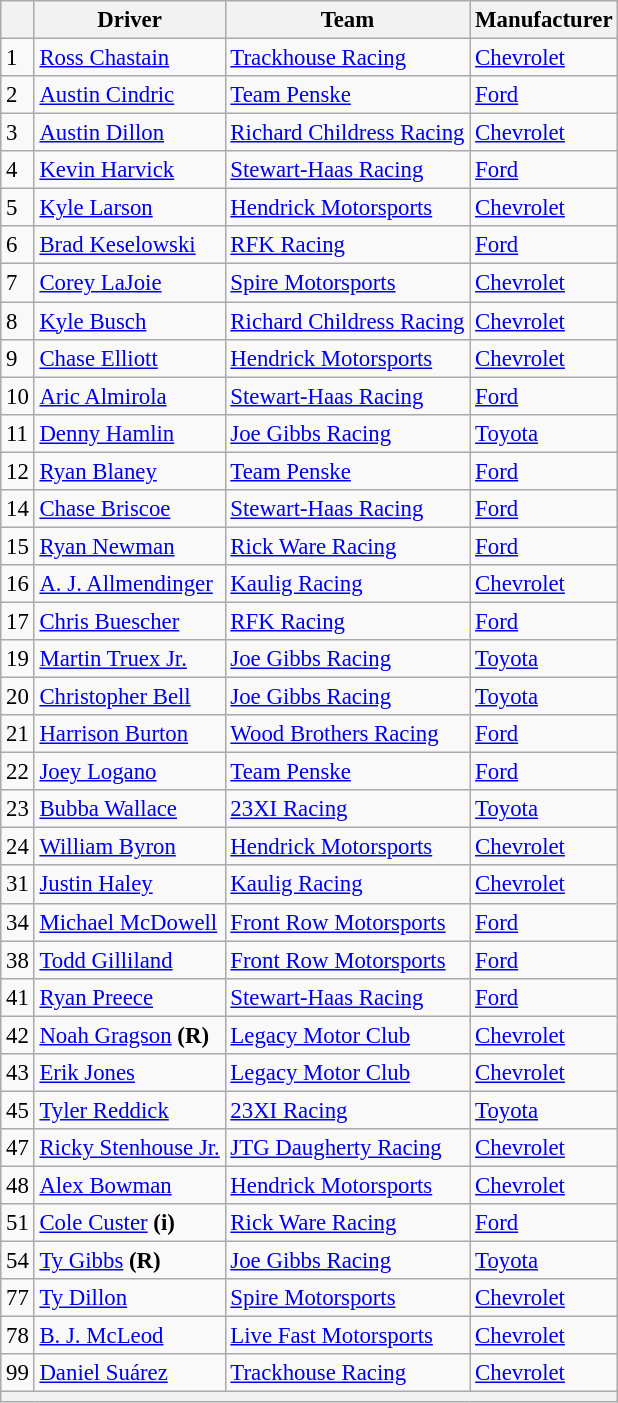<table class="wikitable" style="font-size:95%">
<tr>
<th></th>
<th>Driver</th>
<th>Team</th>
<th>Manufacturer</th>
</tr>
<tr>
<td>1</td>
<td><a href='#'>Ross Chastain</a></td>
<td><a href='#'>Trackhouse Racing</a></td>
<td><a href='#'>Chevrolet</a></td>
</tr>
<tr>
<td>2</td>
<td><a href='#'>Austin Cindric</a></td>
<td><a href='#'>Team Penske</a></td>
<td><a href='#'>Ford</a></td>
</tr>
<tr>
<td>3</td>
<td><a href='#'>Austin Dillon</a></td>
<td><a href='#'>Richard Childress Racing</a></td>
<td><a href='#'>Chevrolet</a></td>
</tr>
<tr>
<td>4</td>
<td><a href='#'>Kevin Harvick</a></td>
<td><a href='#'>Stewart-Haas Racing</a></td>
<td><a href='#'>Ford</a></td>
</tr>
<tr>
<td>5</td>
<td><a href='#'>Kyle Larson</a></td>
<td><a href='#'>Hendrick Motorsports</a></td>
<td><a href='#'>Chevrolet</a></td>
</tr>
<tr>
<td>6</td>
<td><a href='#'>Brad Keselowski</a></td>
<td><a href='#'>RFK Racing</a></td>
<td><a href='#'>Ford</a></td>
</tr>
<tr>
<td>7</td>
<td><a href='#'>Corey LaJoie</a></td>
<td><a href='#'>Spire Motorsports</a></td>
<td><a href='#'>Chevrolet</a></td>
</tr>
<tr>
<td>8</td>
<td><a href='#'>Kyle Busch</a></td>
<td><a href='#'>Richard Childress Racing</a></td>
<td><a href='#'>Chevrolet</a></td>
</tr>
<tr>
<td>9</td>
<td><a href='#'>Chase Elliott</a></td>
<td><a href='#'>Hendrick Motorsports</a></td>
<td><a href='#'>Chevrolet</a></td>
</tr>
<tr>
<td>10</td>
<td><a href='#'>Aric Almirola</a></td>
<td><a href='#'>Stewart-Haas Racing</a></td>
<td><a href='#'>Ford</a></td>
</tr>
<tr>
<td>11</td>
<td><a href='#'>Denny Hamlin</a></td>
<td><a href='#'>Joe Gibbs Racing</a></td>
<td><a href='#'>Toyota</a></td>
</tr>
<tr>
<td>12</td>
<td><a href='#'>Ryan Blaney</a></td>
<td><a href='#'>Team Penske</a></td>
<td><a href='#'>Ford</a></td>
</tr>
<tr>
<td>14</td>
<td><a href='#'>Chase Briscoe</a></td>
<td><a href='#'>Stewart-Haas Racing</a></td>
<td><a href='#'>Ford</a></td>
</tr>
<tr>
<td>15</td>
<td><a href='#'>Ryan Newman</a></td>
<td><a href='#'>Rick Ware Racing</a></td>
<td><a href='#'>Ford</a></td>
</tr>
<tr>
<td>16</td>
<td><a href='#'>A. J. Allmendinger</a></td>
<td><a href='#'>Kaulig Racing</a></td>
<td><a href='#'>Chevrolet</a></td>
</tr>
<tr>
<td>17</td>
<td><a href='#'>Chris Buescher</a></td>
<td><a href='#'>RFK Racing</a></td>
<td><a href='#'>Ford</a></td>
</tr>
<tr>
<td>19</td>
<td><a href='#'>Martin Truex Jr.</a></td>
<td><a href='#'>Joe Gibbs Racing</a></td>
<td><a href='#'>Toyota</a></td>
</tr>
<tr>
<td>20</td>
<td><a href='#'>Christopher Bell</a></td>
<td><a href='#'>Joe Gibbs Racing</a></td>
<td><a href='#'>Toyota</a></td>
</tr>
<tr>
<td>21</td>
<td><a href='#'>Harrison Burton</a></td>
<td><a href='#'>Wood Brothers Racing</a></td>
<td><a href='#'>Ford</a></td>
</tr>
<tr>
<td>22</td>
<td><a href='#'>Joey Logano</a></td>
<td><a href='#'>Team Penske</a></td>
<td><a href='#'>Ford</a></td>
</tr>
<tr>
<td>23</td>
<td><a href='#'>Bubba Wallace</a></td>
<td><a href='#'>23XI Racing</a></td>
<td><a href='#'>Toyota</a></td>
</tr>
<tr>
<td>24</td>
<td><a href='#'>William Byron</a></td>
<td><a href='#'>Hendrick Motorsports</a></td>
<td><a href='#'>Chevrolet</a></td>
</tr>
<tr>
<td>31</td>
<td><a href='#'>Justin Haley</a></td>
<td><a href='#'>Kaulig Racing</a></td>
<td><a href='#'>Chevrolet</a></td>
</tr>
<tr>
<td>34</td>
<td><a href='#'>Michael McDowell</a></td>
<td><a href='#'>Front Row Motorsports</a></td>
<td><a href='#'>Ford</a></td>
</tr>
<tr>
<td>38</td>
<td><a href='#'>Todd Gilliland</a></td>
<td><a href='#'>Front Row Motorsports</a></td>
<td><a href='#'>Ford</a></td>
</tr>
<tr>
<td>41</td>
<td><a href='#'>Ryan Preece</a></td>
<td><a href='#'>Stewart-Haas Racing</a></td>
<td><a href='#'>Ford</a></td>
</tr>
<tr>
<td>42</td>
<td><a href='#'>Noah Gragson</a> <strong>(R)</strong></td>
<td><a href='#'>Legacy Motor Club</a></td>
<td><a href='#'>Chevrolet</a></td>
</tr>
<tr>
<td>43</td>
<td><a href='#'>Erik Jones</a></td>
<td><a href='#'>Legacy Motor Club</a></td>
<td><a href='#'>Chevrolet</a></td>
</tr>
<tr>
<td>45</td>
<td><a href='#'>Tyler Reddick</a></td>
<td><a href='#'>23XI Racing</a></td>
<td><a href='#'>Toyota</a></td>
</tr>
<tr>
<td>47</td>
<td nowrap><a href='#'>Ricky Stenhouse Jr.</a></td>
<td><a href='#'>JTG Daugherty Racing</a></td>
<td><a href='#'>Chevrolet</a></td>
</tr>
<tr>
<td>48</td>
<td><a href='#'>Alex Bowman</a></td>
<td><a href='#'>Hendrick Motorsports</a></td>
<td><a href='#'>Chevrolet</a></td>
</tr>
<tr>
<td>51</td>
<td><a href='#'>Cole Custer</a> <strong>(i)</strong></td>
<td><a href='#'>Rick Ware Racing</a></td>
<td><a href='#'>Ford</a></td>
</tr>
<tr>
<td>54</td>
<td><a href='#'>Ty Gibbs</a> <strong>(R)</strong></td>
<td><a href='#'>Joe Gibbs Racing</a></td>
<td><a href='#'>Toyota</a></td>
</tr>
<tr>
<td>77</td>
<td><a href='#'>Ty Dillon</a></td>
<td><a href='#'>Spire Motorsports</a></td>
<td><a href='#'>Chevrolet</a></td>
</tr>
<tr>
<td>78</td>
<td><a href='#'>B. J. McLeod</a></td>
<td><a href='#'>Live Fast Motorsports</a></td>
<td><a href='#'>Chevrolet</a></td>
</tr>
<tr>
<td>99</td>
<td><a href='#'>Daniel Suárez</a></td>
<td><a href='#'>Trackhouse Racing</a></td>
<td><a href='#'>Chevrolet</a></td>
</tr>
<tr>
<th colspan="4"></th>
</tr>
</table>
